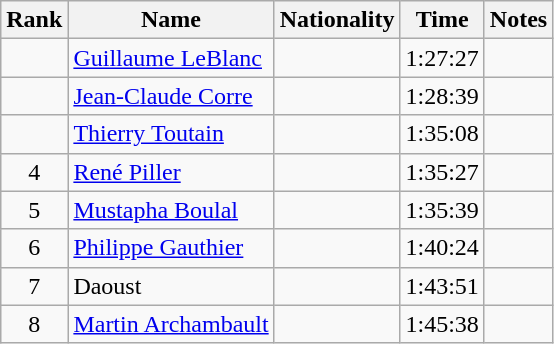<table class="wikitable sortable" style="text-align:center">
<tr>
<th>Rank</th>
<th>Name</th>
<th>Nationality</th>
<th>Time</th>
<th>Notes</th>
</tr>
<tr>
<td></td>
<td align=left><a href='#'>Guillaume LeBlanc</a></td>
<td align=left></td>
<td>1:27:27</td>
<td></td>
</tr>
<tr>
<td></td>
<td align=left><a href='#'>Jean-Claude Corre</a></td>
<td align=left></td>
<td>1:28:39</td>
<td></td>
</tr>
<tr>
<td></td>
<td align=left><a href='#'>Thierry Toutain</a></td>
<td align=left></td>
<td>1:35:08</td>
<td></td>
</tr>
<tr>
<td>4</td>
<td align=left><a href='#'>René Piller</a></td>
<td align=left></td>
<td>1:35:27</td>
<td></td>
</tr>
<tr>
<td>5</td>
<td align=left><a href='#'>Mustapha Boulal</a></td>
<td align=left></td>
<td>1:35:39</td>
<td></td>
</tr>
<tr>
<td>6</td>
<td align=left><a href='#'>Philippe Gauthier</a></td>
<td align=left></td>
<td>1:40:24</td>
<td></td>
</tr>
<tr>
<td>7</td>
<td align=left>Daoust</td>
<td align=left></td>
<td>1:43:51</td>
<td></td>
</tr>
<tr>
<td>8</td>
<td align=left><a href='#'>Martin Archambault</a></td>
<td align=left></td>
<td>1:45:38</td>
<td></td>
</tr>
</table>
